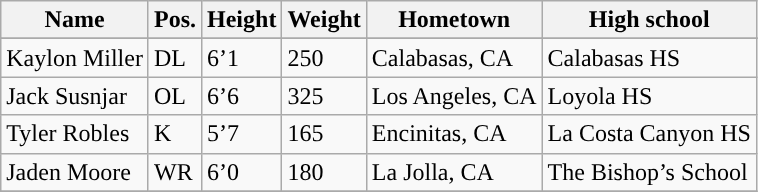<table class="wikitable sortable">
<tr>
<th style="text-align:center; ">Name</th>
<th style="text-align:center; ">Pos.</th>
<th style="text-align:center; ">Height</th>
<th style="text-align:center; ">Weight</th>
<th style="text-align:center; ">Hometown</th>
<th style="text-align:center; ">High school</th>
</tr>
<tr>
</tr>
<tr>
<td>Kaylon Miller</td>
<td>DL</td>
<td>6’1</td>
<td>250</td>
<td>Calabasas, CA</td>
<td>Calabasas HS</td>
</tr>
<tr>
<td>Jack Susnjar</td>
<td>OL</td>
<td>6’6</td>
<td>325</td>
<td>Los Angeles, CA</td>
<td>Loyola HS</td>
</tr>
<tr>
<td>Tyler Robles</td>
<td>K</td>
<td>5’7</td>
<td>165</td>
<td>Encinitas, CA</td>
<td>La Costa Canyon HS</td>
</tr>
<tr>
<td>Jaden Moore</td>
<td>WR</td>
<td>6’0</td>
<td>180</td>
<td>La Jolla, CA</td>
<td>The Bishop’s School</td>
</tr>
<tr>
</tr>
</table>
